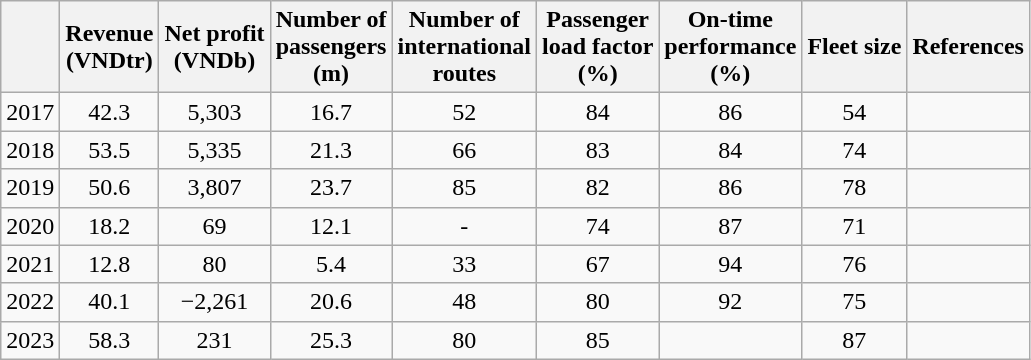<table class="wikitable" style="text-align:center;">
<tr>
<th></th>
<th>Revenue<br>(VNDtr)</th>
<th>Net profit<br>(VNDb)</th>
<th>Number of<br>passengers<br>(m)</th>
<th>Number of<br>international<br>routes</th>
<th>Passenger<br>load factor<br>(%)</th>
<th>On-time<br>performance<br>(%)</th>
<th>Fleet size</th>
<th>References</th>
</tr>
<tr>
<td style="text-align:left;">2017</td>
<td>42.3</td>
<td>5,303</td>
<td>16.7</td>
<td>52</td>
<td>84</td>
<td>86</td>
<td>54</td>
<td></td>
</tr>
<tr>
<td style="text-align:left;">2018</td>
<td>53.5</td>
<td>5,335</td>
<td>21.3</td>
<td>66</td>
<td>83</td>
<td>84</td>
<td>74</td>
<td></td>
</tr>
<tr>
<td style="text-align:left;">2019</td>
<td>50.6</td>
<td>3,807</td>
<td>23.7</td>
<td>85</td>
<td>82</td>
<td>86</td>
<td>78</td>
<td></td>
</tr>
<tr>
<td style="text-align:left;">2020</td>
<td>18.2</td>
<td>69</td>
<td>12.1</td>
<td>-</td>
<td>74</td>
<td>87</td>
<td>71</td>
<td></td>
</tr>
<tr>
<td style="text-align:left;">2021</td>
<td>12.8</td>
<td>80</td>
<td>5.4</td>
<td>33</td>
<td>67</td>
<td>94</td>
<td>76</td>
<td></td>
</tr>
<tr>
<td style="text-align:left;">2022</td>
<td>40.1</td>
<td><span>−2,261</span></td>
<td>20.6</td>
<td>48</td>
<td>80</td>
<td>92</td>
<td>75</td>
<td></td>
</tr>
<tr>
<td style="text-align:left;">2023</td>
<td>58.3</td>
<td>231</td>
<td>25.3</td>
<td>80</td>
<td>85</td>
<td></td>
<td>87</td>
<td></td>
</tr>
</table>
